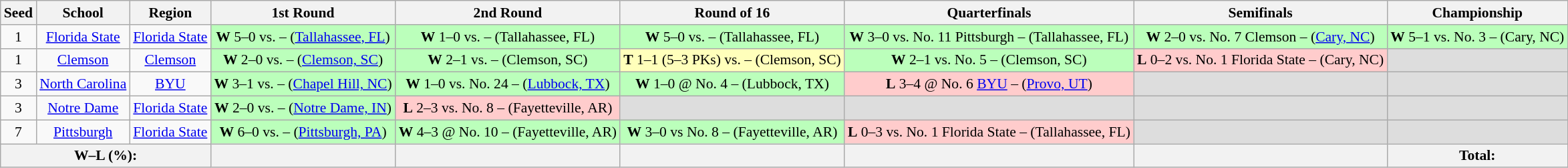<table class="sortable wikitable" style="white-space:nowrap; text-align:center; font-size:90%;">
<tr>
<th>Seed</th>
<th>School</th>
<th>Region</th>
<th>1st Round</th>
<th>2nd Round</th>
<th>Round of 16</th>
<th>Quarterfinals</th>
<th>Semifinals</th>
<th>Championship</th>
</tr>
<tr>
<td>1</td>
<td><a href='#'>Florida State</a></td>
<td><a href='#'>Florida State</a></td>
<td style="background:#bfb;"><strong>W</strong> 5–0 vs.  – (<a href='#'>Tallahassee, FL</a>)</td>
<td style="background:#bfb;"><strong>W</strong> 1–0 vs.  – (Tallahassee, FL)</td>
<td style="background:#bfb;"><strong>W</strong> 5–0 vs.  – (Tallahassee, FL)</td>
<td style="background:#bfb;"><strong>W</strong> 3–0 vs. No. 11 Pittsburgh – (Tallahassee, FL)</td>
<td style="background:#bfb;"><strong>W</strong> 2–0 vs. No. 7 Clemson – (<a href='#'>Cary, NC</a>)</td>
<td style="background:#bfb;"><strong>W</strong> 5–1 vs. No. 3  – (Cary, NC)</td>
</tr>
<tr>
<td>1</td>
<td><a href='#'>Clemson</a></td>
<td><a href='#'>Clemson</a></td>
<td style="background:#bfb;"><strong>W</strong> 2–0 vs.  – (<a href='#'>Clemson, SC</a>)</td>
<td style="background:#bfb;"><strong>W</strong> 2–1 vs.  – (Clemson, SC)</td>
<td style="background:#ffb;"><strong>T</strong> 1–1 (5–3 PKs) vs.  – (Clemson, SC)</td>
<td style="background:#bfb;"><strong>W</strong> 2–1  vs. No. 5  – (Clemson, SC)</td>
<td style="background:#fcc;"><strong>L</strong> 0–2 vs. No. 1 Florida State – (Cary, NC)</td>
<td bgcolor=#ddd></td>
</tr>
<tr>
<td>3</td>
<td><a href='#'>North Carolina</a></td>
<td><a href='#'>BYU</a></td>
<td style="background:#bfb;"><strong>W</strong> 3–1 vs.  – (<a href='#'>Chapel Hill, NC</a>)</td>
<td style="background:#bfb;"><strong>W</strong> 1–0 vs. No. 24  – (<a href='#'>Lubbock, TX</a>)</td>
<td style="background:#bfb;"><strong>W</strong> 1–0 @ No. 4  – (Lubbock, TX)</td>
<td style="background:#fcc;"><strong>L</strong> 3–4 @ No. 6 <a href='#'>BYU</a> – (<a href='#'>Provo, UT</a>)</td>
<td bgcolor=#ddd></td>
<td bgcolor=#ddd></td>
</tr>
<tr>
<td>3</td>
<td><a href='#'>Notre Dame</a></td>
<td><a href='#'>Florida State</a></td>
<td style="background:#bfb;"><strong>W</strong> 2–0 vs.  – (<a href='#'>Notre Dame, IN</a>)</td>
<td style="background:#fcc;"><strong>L</strong> 2–3 vs. No. 8  – (Fayetteville, AR)</td>
<td bgcolor=#ddd></td>
<td bgcolor=#ddd></td>
<td bgcolor=#ddd></td>
<td bgcolor=#ddd></td>
</tr>
<tr>
<td>7</td>
<td><a href='#'>Pittsburgh</a></td>
<td><a href='#'>Florida State</a></td>
<td style="background:#bfb;"><strong>W</strong> 6–0 vs.  – (<a href='#'>Pittsburgh, PA</a>)</td>
<td style="background:#bfb;"><strong>W</strong> 4–3 @ No. 10  – (Fayetteville, AR)</td>
<td style="background:#bfb;"><strong>W</strong> 3–0  vs No. 8  – (Fayetteville, AR)</td>
<td style="background:#fcc;"><strong>L</strong> 0–3 vs. No. 1 Florida State – (Tallahassee, FL)</td>
<td bgcolor=#ddd></td>
<td bgcolor=#ddd></td>
</tr>
<tr>
<th colspan=3>W–L (%):</th>
<th></th>
<th></th>
<th></th>
<th></th>
<th></th>
<th> Total: </th>
</tr>
</table>
